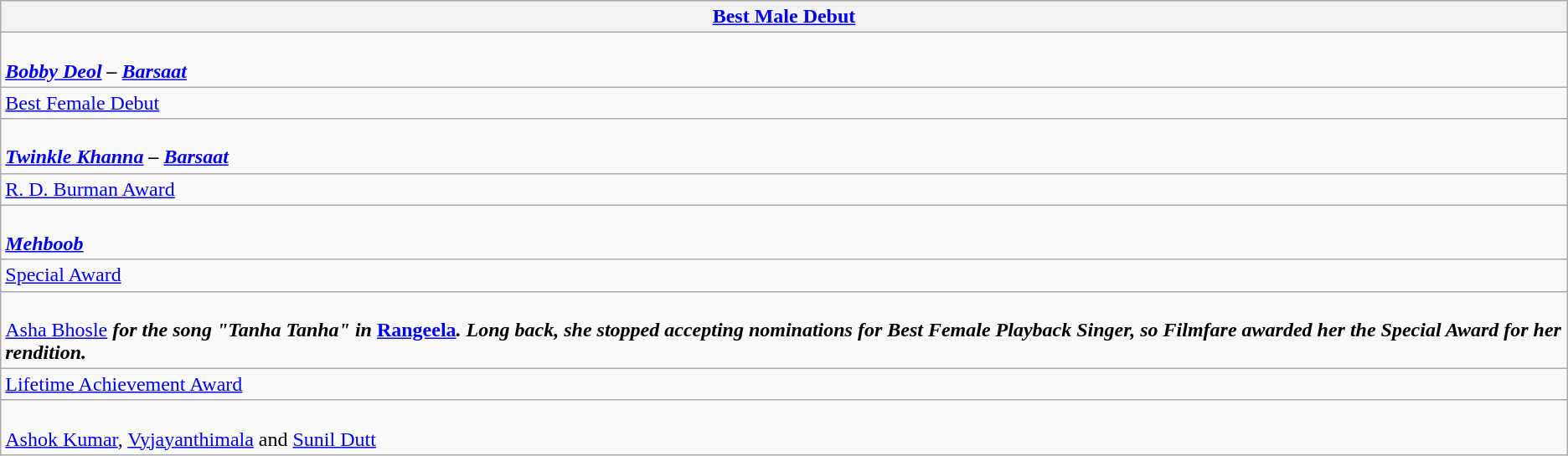<table class="wikitable">
<tr>
<th colspan="2"><a href='#'>Best Male Debut</a></th>
</tr>
<tr>
<td colspan="2"><br><strong> <em><a href='#'>Bobby Deol</a> – <a href='#'>Barsaat</a></em> </strong></td>
</tr>
<tr>
<td ! colspan="2"><a href='#'>Best Female Debut</a></td>
</tr>
<tr>
<td colspan="2"><br><strong> <em><a href='#'>Twinkle Khanna</a> – <a href='#'>Barsaat</a></em> </strong></td>
</tr>
<tr>
<td ! colspan="2"><a href='#'>R. D. Burman Award</a></td>
</tr>
<tr>
<td colspan="2"><br><strong> <em><a href='#'>Mehboob</a></em> </strong></td>
</tr>
<tr>
<td ! colspan="2"><a href='#'>Special Award</a></td>
</tr>
<tr>
<td colspan="2"><br><em> </em><a href='#'>Asha Bhosle</a><em> <strong>for the song "Tanha Tanha" in </em><a href='#'>Rangeela</a><em>. Long back, she stopped accepting nominations for Best Female Playback Singer, so Filmfare awarded her the Special Award for her rendition.</td>
</tr>
<tr>
<td ! colspan=2><a href='#'>Lifetime Achievement Award</a></td>
</tr>
<tr>
<td colspan="2"><br></strong> </em><a href='#'>Ashok Kumar</a>, <a href='#'>Vyjayanthimala</a> and <a href='#'>Sunil Dutt</a><em> <strong></td>
</tr>
</table>
